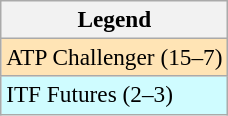<table class=wikitable style=font-size:97%>
<tr>
<th>Legend</th>
</tr>
<tr bgcolor=moccasin>
<td>ATP Challenger (15–7)</td>
</tr>
<tr bgcolor=cffcff>
<td>ITF Futures (2–3)</td>
</tr>
</table>
